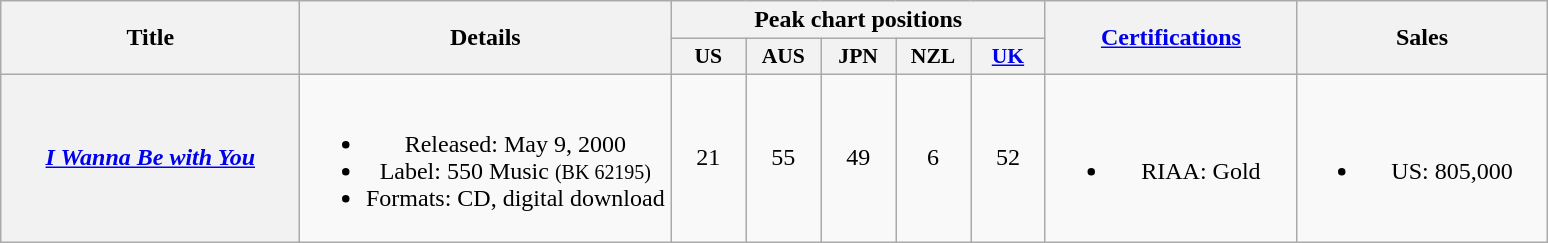<table class="wikitable plainrowheaders" style="text-align:center;">
<tr>
<th scope="col" rowspan="2" style="width:12em;">Title</th>
<th scope="col" rowspan="2" style="width:15em;">Details</th>
<th scope="col" colspan="5">Peak chart positions</th>
<th scope="col" rowspan="2" style="width:10em;"><a href='#'>Certifications</a></th>
<th scope="col" rowspan="2" style="width:10em;">Sales</th>
</tr>
<tr>
<th scope="col" style="width:3em;font-size:90%;">US<br></th>
<th scope="col" style="width:3em;font-size:90%;">AUS<br></th>
<th scope="col" style="width:3em;font-size:90%;">JPN<br></th>
<th scope="col" style="width:3em;font-size:90%;">NZL<br></th>
<th scope="col" style="width:3em;font-size:90%;"><a href='#'>UK</a><br></th>
</tr>
<tr>
<th scope="row"><em><a href='#'>I Wanna Be with You</a></em></th>
<td><br><ul><li>Released: May 9, 2000</li><li>Label: 550 Music <small>(BK 62195)</small></li><li>Formats: CD, digital download</li></ul></td>
<td>21</td>
<td>55</td>
<td>49</td>
<td>6</td>
<td>52</td>
<td><br><ul><li>RIAA: Gold</li></ul></td>
<td><br><ul><li>US: 805,000</li></ul></td>
</tr>
</table>
